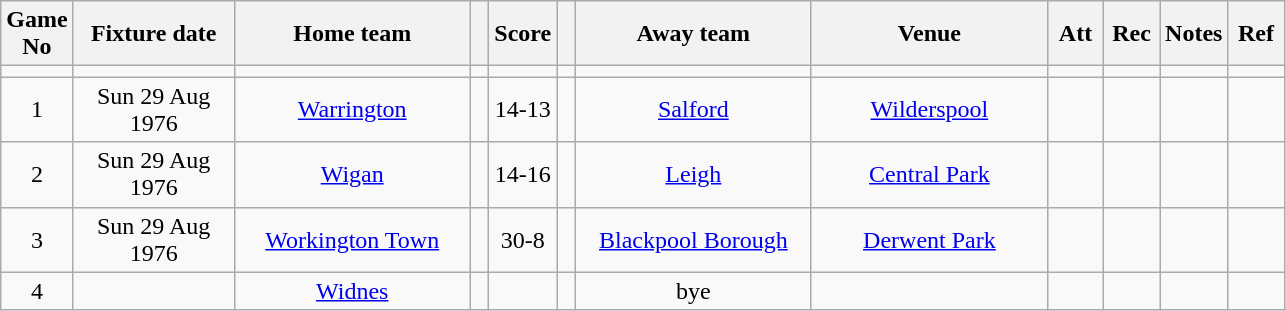<table class="wikitable" style="text-align:center;">
<tr>
<th width=20 abbr="No">Game No</th>
<th width=100 abbr="Date">Fixture date</th>
<th width=150 abbr="Home team">Home team</th>
<th width=5 abbr="space"></th>
<th width=20 abbr="Score">Score</th>
<th width=5 abbr="space"></th>
<th width=150 abbr="Away team">Away team</th>
<th width=150 abbr="Venue">Venue</th>
<th width=30 abbr="Att">Att</th>
<th width=30 abbr="Rec">Rec</th>
<th width=20 abbr="Notes">Notes</th>
<th width=30 abbr="Ref">Ref</th>
</tr>
<tr>
<td></td>
<td></td>
<td></td>
<td></td>
<td></td>
<td></td>
<td></td>
<td></td>
<td></td>
<td></td>
<td></td>
</tr>
<tr>
<td>1</td>
<td>Sun 29 Aug 1976</td>
<td><a href='#'>Warrington</a></td>
<td></td>
<td>14-13</td>
<td></td>
<td><a href='#'>Salford</a></td>
<td><a href='#'>Wilderspool</a></td>
<td></td>
<td></td>
<td></td>
<td></td>
</tr>
<tr>
<td>2</td>
<td>Sun 29 Aug 1976</td>
<td><a href='#'>Wigan</a></td>
<td></td>
<td>14-16</td>
<td></td>
<td><a href='#'>Leigh</a></td>
<td><a href='#'>Central Park</a></td>
<td></td>
<td></td>
<td></td>
<td></td>
</tr>
<tr>
<td>3</td>
<td>Sun 29 Aug 1976</td>
<td><a href='#'>Workington Town</a></td>
<td></td>
<td>30-8</td>
<td></td>
<td><a href='#'>Blackpool Borough</a></td>
<td><a href='#'>Derwent Park</a></td>
<td></td>
<td></td>
<td></td>
<td></td>
</tr>
<tr>
<td>4</td>
<td></td>
<td><a href='#'>Widnes</a></td>
<td></td>
<td></td>
<td></td>
<td>bye</td>
<td></td>
<td></td>
<td></td>
<td></td>
<td></td>
</tr>
</table>
